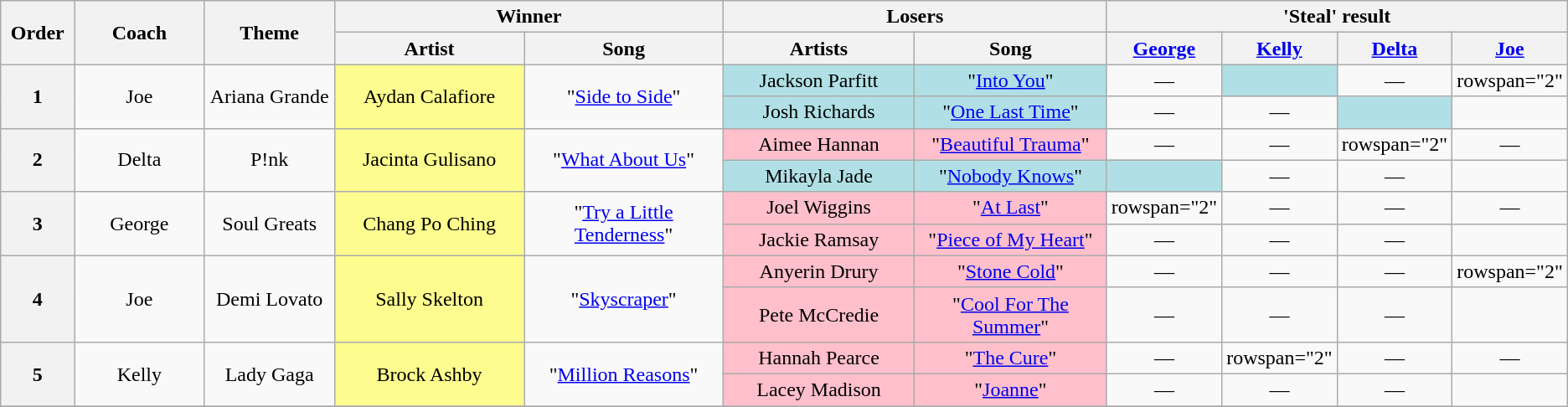<table class="wikitable" style="text-align: center; width: auto;">
<tr>
<th rowspan="2" style="width:5%;">Order</th>
<th rowspan="2" style="width:10%;">Coach</th>
<th rowspan="2" style="width:10%;">Theme</th>
<th colspan="2" style="width:15%;">Winner</th>
<th colspan="2" style="width:60%;">Losers</th>
<th colspan="4" style="width:20%;">'Steal' result</th>
</tr>
<tr>
<th style="width:15%;">Artist</th>
<th style="width:15%;">Song</th>
<th style="width:15%;">Artists</th>
<th style="width:15%;">Song</th>
<th style="width:5%;"><a href='#'>George</a></th>
<th style="width:5%;"><a href='#'>Kelly</a></th>
<th style="width:5%;"><a href='#'>Delta</a></th>
<th style="width:5%;"><a href='#'>Joe</a></th>
</tr>
<tr>
<th rowspan="2">1</th>
<td rowspan="2">Joe</td>
<td rowspan="2">Ariana Grande</td>
<td rowspan="2" bgcolor="#fdfc8f">Aydan Calafiore</td>
<td rowspan="2">"<a href='#'>Side to Side</a>"</td>
<td bgcolor="#B0E0E6">Jackson Parfitt</td>
<td bgcolor="#B0E0E6">"<a href='#'>Into You</a>"</td>
<td>—</td>
<td style="background-color:#B0E0E6;"> <strong></strong> </td>
<td>—</td>
<td>rowspan="2" </td>
</tr>
<tr>
<td bgcolor="#B0E0E6">Josh Richards</td>
<td bgcolor="#B0E0E6">"<a href='#'>One Last Time</a>"</td>
<td>—</td>
<td>—</td>
<td style="background-color:#B0E0E6;"> <strong></strong> </td>
</tr>
<tr>
<th rowspan="2">2</th>
<td rowspan="2">Delta</td>
<td rowspan="2">P!nk</td>
<td rowspan="2" bgcolor="#fdfc8f">Jacinta Gulisano</td>
<td rowspan="2">"<a href='#'>What About Us</a>"</td>
<td bgcolor="pink">Aimee Hannan</td>
<td bgcolor="pink">"<a href='#'>Beautiful Trauma</a>"</td>
<td>—</td>
<td>—</td>
<td>rowspan="2" </td>
<td>—</td>
</tr>
<tr>
<td bgcolor="#B0E0E6">Mikayla Jade</td>
<td bgcolor="#B0E0E6">"<a href='#'>Nobody Knows</a>"</td>
<td style="background-color:#B0E0E6;"> <strong></strong> </td>
<td>—</td>
<td>—</td>
</tr>
<tr>
<th rowspan="2">3</th>
<td rowspan="2">George</td>
<td rowspan="2">Soul Greats</td>
<td rowspan="2" bgcolor="#fdfc8f">Chang Po Ching</td>
<td rowspan="2">"<a href='#'>Try a Little Tenderness</a>"</td>
<td bgcolor="pink">Joel Wiggins</td>
<td bgcolor="pink">"<a href='#'>At Last</a>"</td>
<td>rowspan="2" </td>
<td>—</td>
<td>—</td>
<td>—</td>
</tr>
<tr>
<td bgcolor="pink">Jackie Ramsay</td>
<td bgcolor="pink">"<a href='#'>Piece of My Heart</a>"</td>
<td>—</td>
<td>—</td>
<td>—</td>
</tr>
<tr>
<th rowspan="2">4</th>
<td rowspan="2">Joe</td>
<td rowspan="2">Demi Lovato</td>
<td rowspan="2" bgcolor="#fdfc8f">Sally Skelton</td>
<td rowspan="2">"<a href='#'>Skyscraper</a>"</td>
<td bgcolor="pink">Anyerin Drury</td>
<td bgcolor="pink">"<a href='#'>Stone Cold</a>"</td>
<td>—</td>
<td>—</td>
<td>—</td>
<td>rowspan="2" </td>
</tr>
<tr>
<td bgcolor="pink">Pete McCredie</td>
<td bgcolor="pink">"<a href='#'>Cool For The Summer</a>"</td>
<td>—</td>
<td>—</td>
<td>—</td>
</tr>
<tr>
<th rowspan="2">5</th>
<td rowspan="2">Kelly</td>
<td rowspan="2">Lady Gaga</td>
<td rowspan="2" bgcolor="#fdfc8f">Brock Ashby</td>
<td rowspan="2">"<a href='#'>Million Reasons</a>"</td>
<td bgcolor="pink">Hannah Pearce</td>
<td bgcolor="pink">"<a href='#'>The Cure</a>"</td>
<td>—</td>
<td>rowspan="2" </td>
<td>—</td>
<td>—</td>
</tr>
<tr>
<td bgcolor="pink">Lacey Madison</td>
<td bgcolor="pink">"<a href='#'>Joanne</a>"</td>
<td>—</td>
<td>—</td>
<td>—</td>
</tr>
<tr>
</tr>
</table>
